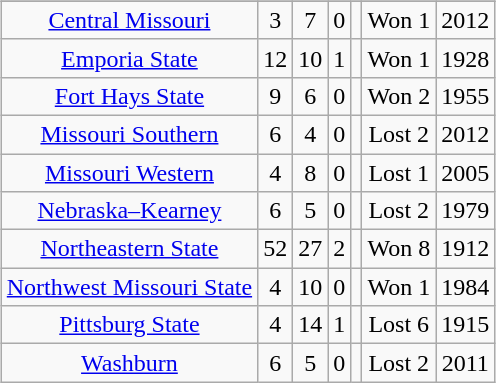<table border="0" style="width:100%;">
<tr>
<td valign="top"><br><table class="wikitable" style="text-align:center">
<tr>
</tr>
<tr style="text-align:center;">
<td><a href='#'>Central Missouri</a></td>
<td>3</td>
<td>7</td>
<td>0</td>
<td></td>
<td>Won 1</td>
<td>2012</td>
</tr>
<tr style="text-align:center;">
<td><a href='#'>Emporia State</a></td>
<td>12</td>
<td>10</td>
<td>1</td>
<td></td>
<td>Won 1</td>
<td>1928</td>
</tr>
<tr style="text-align:center;">
<td><a href='#'>Fort Hays State</a></td>
<td>9</td>
<td>6</td>
<td>0</td>
<td></td>
<td>Won 2</td>
<td>1955</td>
</tr>
<tr style="text-align:center;">
<td><a href='#'>Missouri Southern</a></td>
<td>6</td>
<td>4</td>
<td>0</td>
<td></td>
<td>Lost 2</td>
<td>2012</td>
</tr>
<tr style="text-align:center;">
<td><a href='#'>Missouri Western</a></td>
<td>4</td>
<td>8</td>
<td>0</td>
<td></td>
<td>Lost 1</td>
<td>2005</td>
</tr>
<tr style="text-align:center;">
<td><a href='#'>Nebraska–Kearney</a></td>
<td>6</td>
<td>5</td>
<td>0</td>
<td></td>
<td>Lost 2</td>
<td>1979</td>
</tr>
<tr style="text-align:center;">
<td><a href='#'>Northeastern State</a></td>
<td>52</td>
<td>27</td>
<td>2</td>
<td></td>
<td>Won 8</td>
<td>1912</td>
</tr>
<tr style="text-align:center;">
<td><a href='#'>Northwest Missouri State</a></td>
<td>4</td>
<td>10</td>
<td>0</td>
<td></td>
<td>Won 1</td>
<td>1984</td>
</tr>
<tr style="text-align:center;">
<td><a href='#'>Pittsburg State</a></td>
<td>4</td>
<td>14</td>
<td>1</td>
<td></td>
<td>Lost 6</td>
<td>1915</td>
</tr>
<tr style="text-align:center;">
<td><a href='#'>Washburn</a></td>
<td>6</td>
<td>5</td>
<td>0</td>
<td></td>
<td>Lost 2</td>
<td>2011<br></td>
</tr>
</table>
</td>
</tr>
</table>
